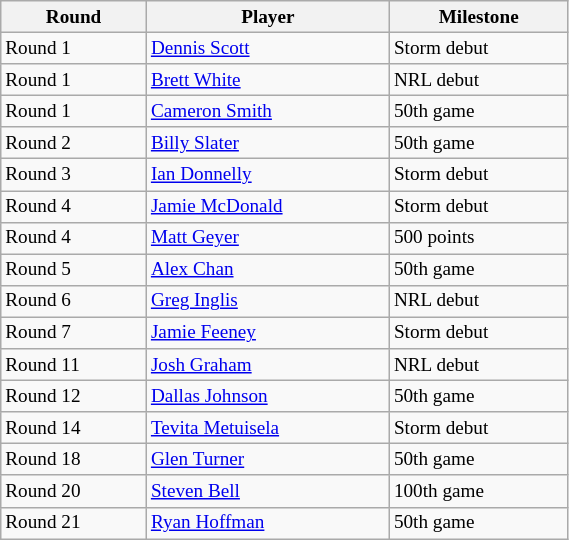<table class="wikitable"  style="font-size:80%; width:30%;">
<tr>
<th>Round</th>
<th>Player</th>
<th>Milestone</th>
</tr>
<tr>
<td>Round 1</td>
<td><a href='#'>Dennis Scott</a></td>
<td>Storm debut</td>
</tr>
<tr>
<td>Round 1</td>
<td><a href='#'>Brett White</a></td>
<td>NRL debut</td>
</tr>
<tr>
<td>Round 1</td>
<td><a href='#'>Cameron Smith</a></td>
<td>50th game</td>
</tr>
<tr>
<td>Round 2</td>
<td><a href='#'>Billy Slater</a></td>
<td>50th game</td>
</tr>
<tr>
<td>Round 3</td>
<td><a href='#'>Ian Donnelly</a></td>
<td>Storm debut</td>
</tr>
<tr>
<td>Round 4</td>
<td><a href='#'>Jamie McDonald</a></td>
<td>Storm debut</td>
</tr>
<tr>
<td>Round 4</td>
<td><a href='#'>Matt Geyer</a></td>
<td>500 points</td>
</tr>
<tr>
<td>Round 5</td>
<td><a href='#'>Alex Chan</a></td>
<td>50th game</td>
</tr>
<tr>
<td>Round 6</td>
<td><a href='#'>Greg Inglis</a></td>
<td>NRL debut</td>
</tr>
<tr>
<td>Round 7</td>
<td><a href='#'>Jamie Feeney</a></td>
<td>Storm debut</td>
</tr>
<tr>
<td>Round 11</td>
<td><a href='#'>Josh Graham</a></td>
<td>NRL debut</td>
</tr>
<tr>
<td>Round 12</td>
<td><a href='#'>Dallas Johnson</a></td>
<td>50th game</td>
</tr>
<tr>
<td>Round 14</td>
<td><a href='#'>Tevita Metuisela</a></td>
<td>Storm debut</td>
</tr>
<tr>
<td>Round 18</td>
<td><a href='#'>Glen Turner</a></td>
<td>50th game</td>
</tr>
<tr>
<td>Round 20</td>
<td><a href='#'>Steven Bell</a></td>
<td>100th game</td>
</tr>
<tr>
<td>Round 21</td>
<td><a href='#'>Ryan Hoffman</a></td>
<td>50th game</td>
</tr>
</table>
